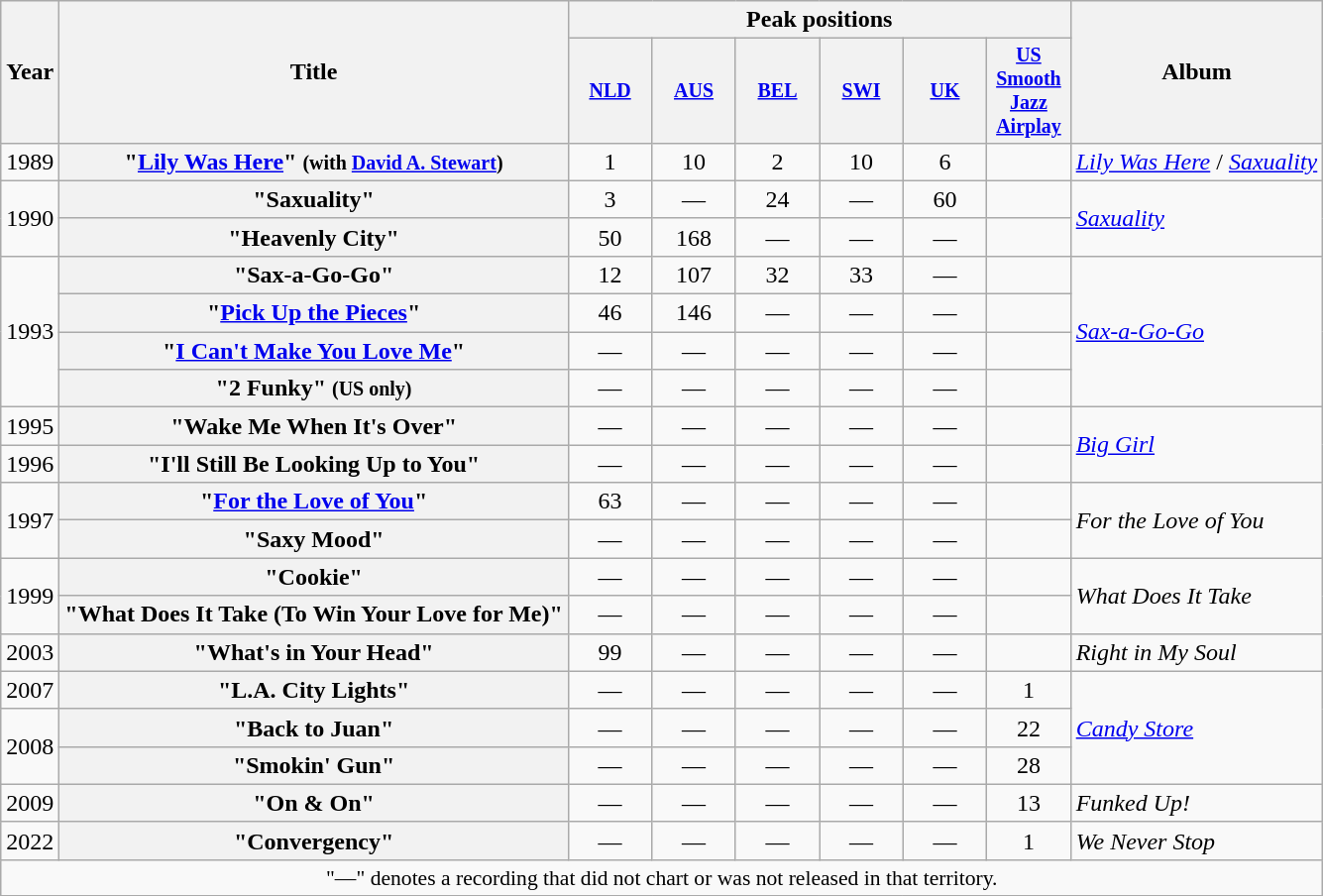<table class="wikitable plainrowheaders" style="text-align:center;">
<tr>
<th rowspan="2">Year<br></th>
<th rowspan="2">Title</th>
<th colspan="6">Peak positions</th>
<th rowspan="2">Album</th>
</tr>
<tr style="font-size:smaller;">
<th style="width:50px;"><a href='#'>NLD</a></th>
<th style="width:50px;"><a href='#'>AUS</a><br></th>
<th style="width:50px;"><a href='#'>BEL<br></a></th>
<th style="width:50px;"><a href='#'>SWI</a></th>
<th style="width:50px;"><a href='#'>UK</a><br></th>
<th style="width:50px;"><a href='#'>US<br>Smooth Jazz<br>Airplay</a><br></th>
</tr>
<tr>
<td>1989</td>
<th scope="row">"<a href='#'>Lily Was Here</a>" <small>(with <a href='#'>David A. Stewart</a>)</small></th>
<td>1</td>
<td>10</td>
<td>2</td>
<td>10</td>
<td>6</td>
<td></td>
<td style="text-align:left;"><em><a href='#'>Lily Was Here</a></em> / <em><a href='#'>Saxuality</a></em></td>
</tr>
<tr>
<td rowspan="2">1990</td>
<th scope="row">"Saxuality"</th>
<td>3</td>
<td>—</td>
<td>24</td>
<td>—</td>
<td>60</td>
<td></td>
<td style="text-align:left;" rowspan="2"><em><a href='#'>Saxuality</a></em></td>
</tr>
<tr>
<th scope="row">"Heavenly City"</th>
<td>50</td>
<td>168</td>
<td>—</td>
<td>—</td>
<td>—</td>
<td></td>
</tr>
<tr>
<td rowspan="4">1993</td>
<th scope="row">"Sax-a-Go-Go"</th>
<td>12</td>
<td>107</td>
<td>32</td>
<td>33</td>
<td>—</td>
<td></td>
<td style="text-align:left;" rowspan="4"><em><a href='#'>Sax-a-Go-Go</a></em></td>
</tr>
<tr>
<th scope="row">"<a href='#'>Pick Up the Pieces</a>"</th>
<td>46</td>
<td>146</td>
<td>—</td>
<td>—</td>
<td>—</td>
<td></td>
</tr>
<tr>
<th scope="row">"<a href='#'>I Can't Make You Love Me</a>"</th>
<td>—</td>
<td>—</td>
<td>—</td>
<td>—</td>
<td>—</td>
<td></td>
</tr>
<tr>
<th scope="row">"2 Funky" <small>(US only)</small></th>
<td>—</td>
<td>—</td>
<td>—</td>
<td>—</td>
<td>—</td>
<td></td>
</tr>
<tr>
<td>1995</td>
<th scope="row">"Wake Me When It's Over"</th>
<td>—</td>
<td>—</td>
<td>—</td>
<td>—</td>
<td>—</td>
<td></td>
<td style="text-align:left;" rowspan="2"><em><a href='#'>Big Girl</a></em></td>
</tr>
<tr>
<td>1996</td>
<th scope="row">"I'll Still Be Looking Up to You"</th>
<td>—</td>
<td>—</td>
<td>—</td>
<td>—</td>
<td>—</td>
<td></td>
</tr>
<tr>
<td rowspan="2">1997</td>
<th scope="row">"<a href='#'>For the Love of You</a>"</th>
<td>63</td>
<td>—</td>
<td>—</td>
<td>—</td>
<td>—</td>
<td></td>
<td style="text-align:left;" rowspan="2"><em>For the Love of You</em></td>
</tr>
<tr>
<th scope="row">"Saxy Mood"</th>
<td>—</td>
<td>—</td>
<td>—</td>
<td>—</td>
<td>—</td>
<td></td>
</tr>
<tr>
<td rowspan="2">1999</td>
<th scope="row">"Cookie"</th>
<td>—</td>
<td>—</td>
<td>—</td>
<td>—</td>
<td>—</td>
<td></td>
<td style="text-align:left;" rowspan="2"><em>What Does It Take</em></td>
</tr>
<tr>
<th scope="row">"What Does It Take (To Win Your Love for Me)"</th>
<td>—</td>
<td>—</td>
<td>—</td>
<td>—</td>
<td>—</td>
<td></td>
</tr>
<tr>
<td>2003</td>
<th scope="row">"What's in Your Head"</th>
<td>99</td>
<td>—</td>
<td>—</td>
<td>—</td>
<td>—</td>
<td></td>
<td style="text-align:left;"><em>Right in My Soul</em></td>
</tr>
<tr>
<td>2007</td>
<th scope="row">"L.A. City Lights"</th>
<td>—</td>
<td>—</td>
<td>—</td>
<td>—</td>
<td>—</td>
<td>1</td>
<td style="text-align:left;" rowspan="3"><em><a href='#'>Candy Store</a></em></td>
</tr>
<tr>
<td rowspan="2">2008</td>
<th scope="row">"Back to Juan"</th>
<td>—</td>
<td>—</td>
<td>—</td>
<td>—</td>
<td>—</td>
<td>22</td>
</tr>
<tr>
<th scope="row">"Smokin' Gun"</th>
<td>—</td>
<td>—</td>
<td>—</td>
<td>—</td>
<td>—</td>
<td>28</td>
</tr>
<tr>
<td>2009</td>
<th scope="row">"On & On"</th>
<td>—</td>
<td>—</td>
<td>—</td>
<td>—</td>
<td>—</td>
<td>13</td>
<td style="text-align:left;"><em>Funked Up!</em></td>
</tr>
<tr>
<td>2022</td>
<th scope="row">"Convergency" </th>
<td>—</td>
<td>—</td>
<td>—</td>
<td>—</td>
<td>—</td>
<td>1</td>
<td style="text-align:left;"><em>We Never Stop</em></td>
</tr>
<tr>
<td colspan="9" style="font-size:90%">"—" denotes a recording that did not chart or was not released in that territory.</td>
</tr>
<tr>
</tr>
</table>
